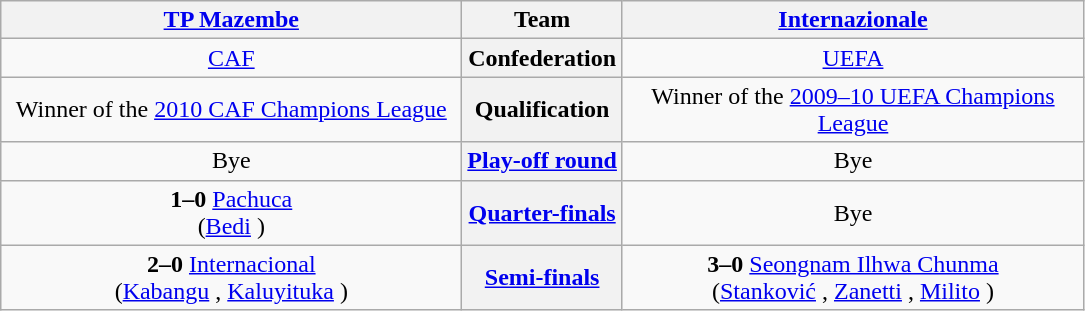<table class="wikitable">
<tr>
<th width=300> <a href='#'>TP Mazembe</a></th>
<th>Team</th>
<th width=300> <a href='#'>Internazionale</a></th>
</tr>
<tr>
<td align=center><a href='#'>CAF</a></td>
<th>Confederation</th>
<td align=center><a href='#'>UEFA</a></td>
</tr>
<tr>
<td align=center>Winner of the <a href='#'>2010 CAF Champions League</a></td>
<th>Qualification</th>
<td align=center>Winner of the <a href='#'>2009–10 UEFA Champions League</a></td>
</tr>
<tr>
<td align=center>Bye</td>
<th><a href='#'>Play-off round</a></th>
<td align=center>Bye</td>
</tr>
<tr>
<td align=center><strong>1–0</strong>  <a href='#'>Pachuca</a><br>(<a href='#'>Bedi</a> )</td>
<th><a href='#'>Quarter-finals</a></th>
<td align=center>Bye</td>
</tr>
<tr>
<td align=center><strong>2–0</strong>  <a href='#'>Internacional</a><br>(<a href='#'>Kabangu</a> , <a href='#'>Kaluyituka</a> )</td>
<th><a href='#'>Semi-finals</a></th>
<td align=center><strong>3–0</strong>  <a href='#'>Seongnam Ilhwa Chunma</a><br>(<a href='#'>Stanković</a> , <a href='#'>Zanetti</a> , <a href='#'>Milito</a> )</td>
</tr>
</table>
